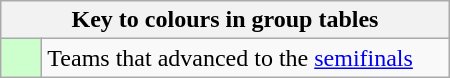<table class="wikitable" style="text-align: center; width: 300px;">
<tr>
<th colspan=2>Key to colours in group tables</th>
</tr>
<tr>
<td bgcolor=#ccffcc style="width: 20px;"></td>
<td align=left>Teams that advanced to the <a href='#'>semifinals</a></td>
</tr>
</table>
